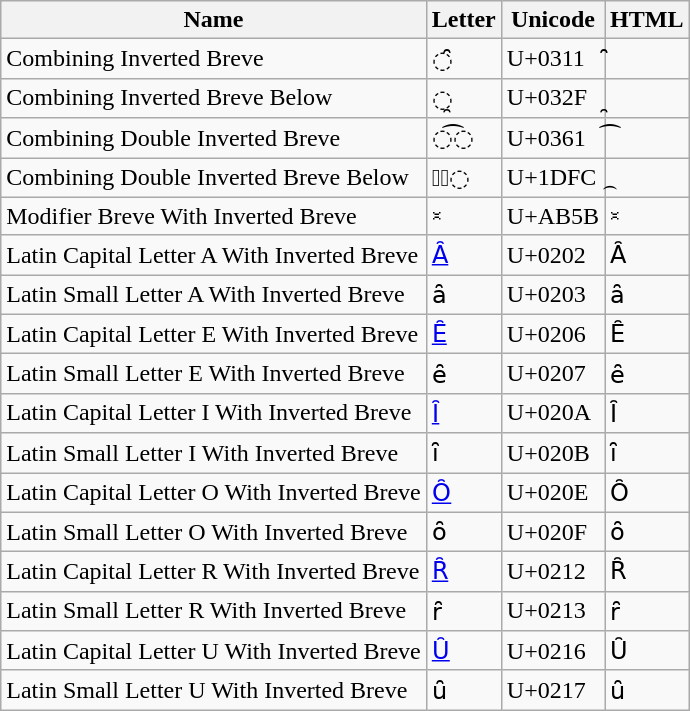<table class="wikitable">
<tr>
<th>Name</th>
<th>Letter</th>
<th>Unicode</th>
<th>HTML</th>
</tr>
<tr>
<td>Combining Inverted Breve</td>
<td>◌̑</td>
<td>U+0311</td>
<td>&#785;</td>
</tr>
<tr>
<td>Combining Inverted Breve Below</td>
<td>◌̯</td>
<td>U+032F</td>
<td>&#815;</td>
</tr>
<tr>
<td>Combining Double Inverted Breve</td>
<td>◌͡◌</td>
<td>U+0361</td>
<td>&#865;</td>
</tr>
<tr>
<td>Combining Double Inverted Breve Below</td>
<td>◌᷼◌</td>
<td>U+1DFC</td>
<td>&#7676;</td>
</tr>
<tr>
<td>Modifier Breve With Inverted Breve</td>
<td>꭛</td>
<td>U+AB5B</td>
<td>&#43867;</td>
</tr>
<tr>
<td>Latin Capital Letter A With Inverted Breve</td>
<td><a href='#'>Ȃ</a></td>
<td>U+0202</td>
<td>&#514;</td>
</tr>
<tr>
<td>Latin Small Letter A With Inverted Breve</td>
<td>ȃ</td>
<td>U+0203</td>
<td>&#515;</td>
</tr>
<tr>
<td>Latin Capital Letter E With Inverted Breve</td>
<td><a href='#'>Ȇ</a></td>
<td>U+0206</td>
<td>&#518;</td>
</tr>
<tr>
<td>Latin Small Letter E With Inverted Breve</td>
<td>ȇ</td>
<td>U+0207</td>
<td>&#519;</td>
</tr>
<tr>
<td>Latin Capital Letter I With Inverted Breve</td>
<td><a href='#'>Ȋ</a></td>
<td>U+020A</td>
<td>&#522;</td>
</tr>
<tr>
<td>Latin Small Letter I With Inverted Breve</td>
<td>ȋ</td>
<td>U+020B</td>
<td>&#523;</td>
</tr>
<tr>
<td>Latin Capital Letter O With Inverted Breve</td>
<td><a href='#'>Ȏ</a></td>
<td>U+020E</td>
<td>&#526;</td>
</tr>
<tr>
<td>Latin Small Letter O With Inverted Breve</td>
<td>ȏ</td>
<td>U+020F</td>
<td>&#527;</td>
</tr>
<tr>
<td>Latin Capital Letter R With Inverted Breve</td>
<td><a href='#'>Ȓ</a></td>
<td>U+0212</td>
<td>&#530;</td>
</tr>
<tr>
<td>Latin Small Letter R With Inverted Breve</td>
<td>ȓ</td>
<td>U+0213</td>
<td>&#531;</td>
</tr>
<tr>
<td>Latin Capital Letter U With Inverted Breve</td>
<td><a href='#'>Ȗ</a></td>
<td>U+0216</td>
<td>&#534;</td>
</tr>
<tr>
<td>Latin Small Letter U With Inverted Breve</td>
<td>ȗ</td>
<td>U+0217</td>
<td>&#535;</td>
</tr>
</table>
